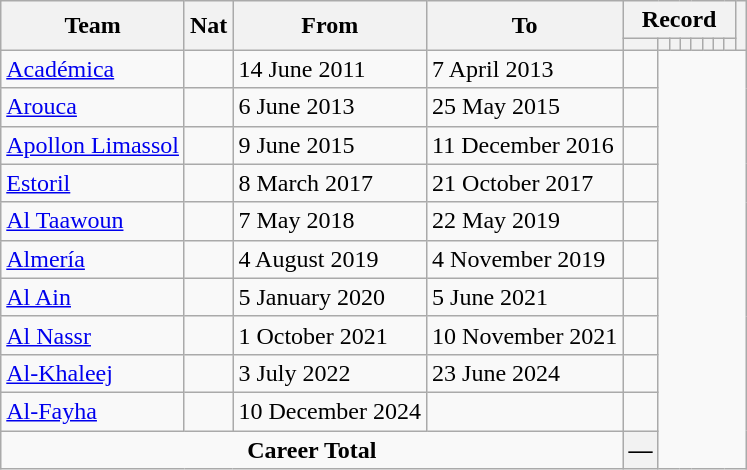<table class="wikitable" style="text-align: center">
<tr>
<th rowspan="2">Team</th>
<th rowspan="2">Nat</th>
<th rowspan="2">From</th>
<th rowspan="2">To</th>
<th colspan="8">Record</th>
<th rowspan=2></th>
</tr>
<tr>
<th></th>
<th></th>
<th></th>
<th></th>
<th></th>
<th></th>
<th></th>
<th></th>
</tr>
<tr>
<td align=left><a href='#'>Académica</a></td>
<td></td>
<td align=left>14 June 2011</td>
<td align=left>7 April 2013<br></td>
<td></td>
</tr>
<tr>
<td align=left><a href='#'>Arouca</a></td>
<td></td>
<td align=left>6 June 2013</td>
<td align=left>25 May 2015<br></td>
<td></td>
</tr>
<tr>
<td align=left><a href='#'>Apollon Limassol</a></td>
<td></td>
<td align=left>9 June 2015</td>
<td align=left>11 December 2016<br></td>
<td></td>
</tr>
<tr>
<td align=left><a href='#'>Estoril</a></td>
<td></td>
<td align=left>8 March 2017</td>
<td align=left>21 October 2017<br></td>
<td></td>
</tr>
<tr>
<td align=left><a href='#'>Al Taawoun</a></td>
<td></td>
<td align=left>7 May 2018</td>
<td align=left>22 May 2019<br></td>
<td></td>
</tr>
<tr>
<td align=left><a href='#'>Almería</a></td>
<td></td>
<td align=left>4 August 2019</td>
<td align=left>4 November 2019<br></td>
<td></td>
</tr>
<tr>
<td align=left><a href='#'>Al Ain</a></td>
<td></td>
<td align=left>5 January 2020</td>
<td align=left>5 June 2021<br></td>
<td></td>
</tr>
<tr>
<td align=left><a href='#'>Al Nassr</a></td>
<td></td>
<td align=left>1 October 2021</td>
<td align=left>10 November 2021<br></td>
<td></td>
</tr>
<tr>
<td align=left><a href='#'>Al-Khaleej</a></td>
<td></td>
<td align=left>3 July 2022</td>
<td align=left>23 June 2024<br></td>
<td></td>
</tr>
<tr>
<td align=left><a href='#'>Al-Fayha</a></td>
<td></td>
<td align=left>10 December 2024</td>
<td align=left><br></td>
<td></td>
</tr>
<tr>
<td colspan=4><strong>Career Total</strong><br></td>
<th>—</th>
</tr>
</table>
